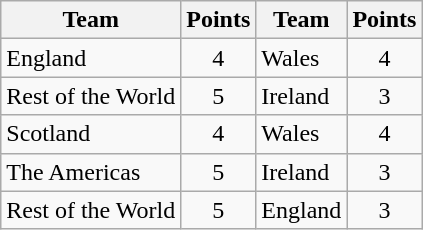<table class="wikitable" style="text-align:center">
<tr>
<th>Team</th>
<th>Points</th>
<th>Team</th>
<th>Points</th>
</tr>
<tr>
<td align=left> England</td>
<td>4</td>
<td align=left> Wales</td>
<td>4</td>
</tr>
<tr>
<td align=left>Rest of the World</td>
<td>5</td>
<td align=left> Ireland</td>
<td>3</td>
</tr>
<tr>
<td align=left> Scotland</td>
<td>4</td>
<td align=left> Wales</td>
<td>4</td>
</tr>
<tr>
<td align=left>The Americas</td>
<td>5</td>
<td align=left> Ireland</td>
<td>3</td>
</tr>
<tr>
<td align=left>Rest of the World</td>
<td>5</td>
<td align=left> England</td>
<td>3</td>
</tr>
</table>
